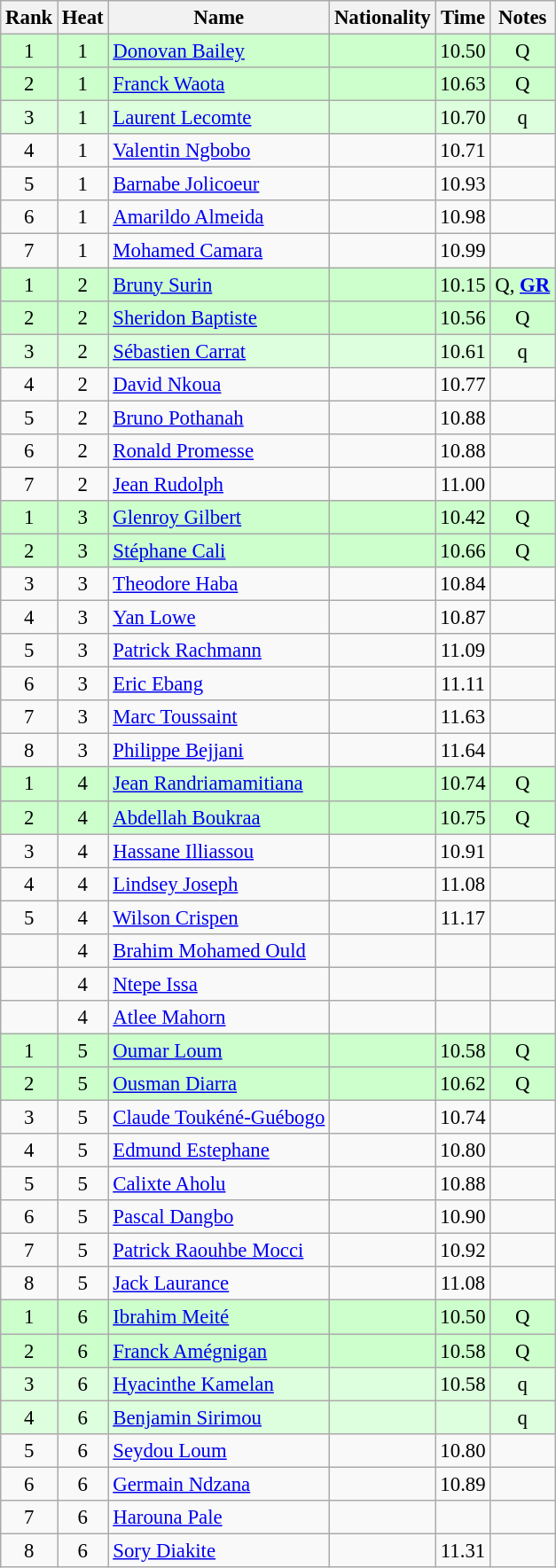<table class="wikitable sortable" style="text-align:center; font-size:95%">
<tr>
<th>Rank</th>
<th>Heat</th>
<th>Name</th>
<th>Nationality</th>
<th>Time</th>
<th>Notes</th>
</tr>
<tr bgcolor=ccffcc>
<td>1</td>
<td>1</td>
<td align=left><a href='#'>Donovan Bailey</a></td>
<td align=left></td>
<td>10.50</td>
<td>Q</td>
</tr>
<tr bgcolor=ccffcc>
<td>2</td>
<td>1</td>
<td align=left><a href='#'>Franck Waota</a></td>
<td align=left></td>
<td>10.63</td>
<td>Q</td>
</tr>
<tr bgcolor=ddffdd>
<td>3</td>
<td>1</td>
<td align=left><a href='#'>Laurent Lecomte</a></td>
<td align=left></td>
<td>10.70</td>
<td>q</td>
</tr>
<tr>
<td>4</td>
<td>1</td>
<td align=left><a href='#'>Valentin Ngbobo</a></td>
<td align=left></td>
<td>10.71</td>
<td></td>
</tr>
<tr>
<td>5</td>
<td>1</td>
<td align=left><a href='#'>Barnabe Jolicoeur</a></td>
<td align=left></td>
<td>10.93</td>
<td></td>
</tr>
<tr>
<td>6</td>
<td>1</td>
<td align=left><a href='#'>Amarildo Almeida</a></td>
<td align=left></td>
<td>10.98</td>
<td></td>
</tr>
<tr>
<td>7</td>
<td>1</td>
<td align=left><a href='#'>Mohamed Camara</a></td>
<td align=left></td>
<td>10.99</td>
<td></td>
</tr>
<tr bgcolor=ccffcc>
<td>1</td>
<td>2</td>
<td align=left><a href='#'>Bruny Surin</a></td>
<td align=left></td>
<td>10.15</td>
<td>Q, <strong><a href='#'>GR</a></strong></td>
</tr>
<tr bgcolor=ccffcc>
<td>2</td>
<td>2</td>
<td align=left><a href='#'>Sheridon Baptiste</a></td>
<td align=left></td>
<td>10.56</td>
<td>Q</td>
</tr>
<tr bgcolor=ddffdd>
<td>3</td>
<td>2</td>
<td align=left><a href='#'>Sébastien Carrat</a></td>
<td align=left></td>
<td>10.61</td>
<td>q</td>
</tr>
<tr>
<td>4</td>
<td>2</td>
<td align=left><a href='#'>David Nkoua</a></td>
<td align=left></td>
<td>10.77</td>
<td></td>
</tr>
<tr>
<td>5</td>
<td>2</td>
<td align=left><a href='#'>Bruno Pothanah</a></td>
<td align=left></td>
<td>10.88</td>
<td></td>
</tr>
<tr>
<td>6</td>
<td>2</td>
<td align=left><a href='#'>Ronald Promesse</a></td>
<td align=left></td>
<td>10.88</td>
<td></td>
</tr>
<tr>
<td>7</td>
<td>2</td>
<td align=left><a href='#'>Jean Rudolph</a></td>
<td align=left></td>
<td>11.00</td>
<td></td>
</tr>
<tr bgcolor=ccffcc>
<td>1</td>
<td>3</td>
<td align=left><a href='#'>Glenroy Gilbert</a></td>
<td align=left></td>
<td>10.42</td>
<td>Q</td>
</tr>
<tr bgcolor=ccffcc>
<td>2</td>
<td>3</td>
<td align=left><a href='#'>Stéphane Cali</a></td>
<td align=left></td>
<td>10.66</td>
<td>Q</td>
</tr>
<tr>
<td>3</td>
<td>3</td>
<td align=left><a href='#'>Theodore Haba</a></td>
<td align=left></td>
<td>10.84</td>
<td></td>
</tr>
<tr>
<td>4</td>
<td>3</td>
<td align=left><a href='#'>Yan Lowe</a></td>
<td align=left></td>
<td>10.87</td>
<td></td>
</tr>
<tr>
<td>5</td>
<td>3</td>
<td align=left><a href='#'>Patrick Rachmann</a></td>
<td align=left></td>
<td>11.09</td>
<td></td>
</tr>
<tr>
<td>6</td>
<td>3</td>
<td align=left><a href='#'>Eric Ebang</a></td>
<td align=left></td>
<td>11.11</td>
<td></td>
</tr>
<tr>
<td>7</td>
<td>3</td>
<td align=left><a href='#'>Marc Toussaint</a></td>
<td align=left></td>
<td>11.63</td>
<td></td>
</tr>
<tr>
<td>8</td>
<td>3</td>
<td align=left><a href='#'>Philippe Bejjani</a></td>
<td align=left></td>
<td>11.64</td>
<td></td>
</tr>
<tr bgcolor=ccffcc>
<td>1</td>
<td>4</td>
<td align=left><a href='#'>Jean Randriamamitiana</a></td>
<td align=left></td>
<td>10.74</td>
<td>Q</td>
</tr>
<tr bgcolor=ccffcc>
<td>2</td>
<td>4</td>
<td align=left><a href='#'>Abdellah Boukraa</a></td>
<td align=left></td>
<td>10.75</td>
<td>Q</td>
</tr>
<tr>
<td>3</td>
<td>4</td>
<td align=left><a href='#'>Hassane Illiassou</a></td>
<td align=left></td>
<td>10.91</td>
<td></td>
</tr>
<tr>
<td>4</td>
<td>4</td>
<td align=left><a href='#'>Lindsey Joseph</a></td>
<td align=left></td>
<td>11.08</td>
<td></td>
</tr>
<tr>
<td>5</td>
<td>4</td>
<td align=left><a href='#'>Wilson Crispen</a></td>
<td align=left></td>
<td>11.17</td>
<td></td>
</tr>
<tr>
<td></td>
<td>4</td>
<td align=left><a href='#'>Brahim Mohamed Ould</a></td>
<td align=left></td>
<td></td>
<td></td>
</tr>
<tr>
<td></td>
<td>4</td>
<td align=left><a href='#'>Ntepe Issa</a></td>
<td align=left></td>
<td></td>
<td></td>
</tr>
<tr>
<td></td>
<td>4</td>
<td align=left><a href='#'>Atlee Mahorn</a></td>
<td align=left></td>
<td></td>
<td></td>
</tr>
<tr bgcolor=ccffcc>
<td>1</td>
<td>5</td>
<td align=left><a href='#'>Oumar Loum</a></td>
<td align=left></td>
<td>10.58</td>
<td>Q</td>
</tr>
<tr bgcolor=ccffcc>
<td>2</td>
<td>5</td>
<td align=left><a href='#'>Ousman Diarra</a></td>
<td align=left></td>
<td>10.62</td>
<td>Q</td>
</tr>
<tr>
<td>3</td>
<td>5</td>
<td align=left><a href='#'>Claude Toukéné-Guébogo</a></td>
<td align=left></td>
<td>10.74</td>
<td></td>
</tr>
<tr>
<td>4</td>
<td>5</td>
<td align=left><a href='#'>Edmund Estephane</a></td>
<td align=left></td>
<td>10.80</td>
<td></td>
</tr>
<tr>
<td>5</td>
<td>5</td>
<td align=left><a href='#'>Calixte Aholu</a></td>
<td align=left></td>
<td>10.88</td>
<td></td>
</tr>
<tr>
<td>6</td>
<td>5</td>
<td align=left><a href='#'>Pascal Dangbo</a></td>
<td align=left></td>
<td>10.90</td>
<td></td>
</tr>
<tr>
<td>7</td>
<td>5</td>
<td align=left><a href='#'>Patrick Raouhbe Mocci</a></td>
<td align=left></td>
<td>10.92</td>
<td></td>
</tr>
<tr>
<td>8</td>
<td>5</td>
<td align=left><a href='#'>Jack Laurance</a></td>
<td align=left></td>
<td>11.08</td>
<td></td>
</tr>
<tr bgcolor=ccffcc>
<td>1</td>
<td>6</td>
<td align=left><a href='#'>Ibrahim Meité</a></td>
<td align=left></td>
<td>10.50</td>
<td>Q</td>
</tr>
<tr bgcolor=ccffcc>
<td>2</td>
<td>6</td>
<td align=left><a href='#'>Franck Amégnigan</a></td>
<td align=left></td>
<td>10.58</td>
<td>Q</td>
</tr>
<tr bgcolor=ddffdd>
<td>3</td>
<td>6</td>
<td align=left><a href='#'>Hyacinthe Kamelan</a></td>
<td align=left></td>
<td>10.58</td>
<td>q</td>
</tr>
<tr bgcolor=ddffdd>
<td>4</td>
<td>6</td>
<td align=left><a href='#'>Benjamin Sirimou</a></td>
<td align=left></td>
<td></td>
<td>q</td>
</tr>
<tr>
<td>5</td>
<td>6</td>
<td align=left><a href='#'>Seydou Loum</a></td>
<td align=left></td>
<td>10.80</td>
<td></td>
</tr>
<tr>
<td>6</td>
<td>6</td>
<td align=left><a href='#'>Germain Ndzana</a></td>
<td align=left></td>
<td>10.89</td>
<td></td>
</tr>
<tr>
<td>7</td>
<td>6</td>
<td align=left><a href='#'>Harouna Pale</a></td>
<td align=left></td>
<td></td>
<td></td>
</tr>
<tr>
<td>8</td>
<td>6</td>
<td align=left><a href='#'>Sory Diakite</a></td>
<td align=left></td>
<td>11.31</td>
<td></td>
</tr>
</table>
